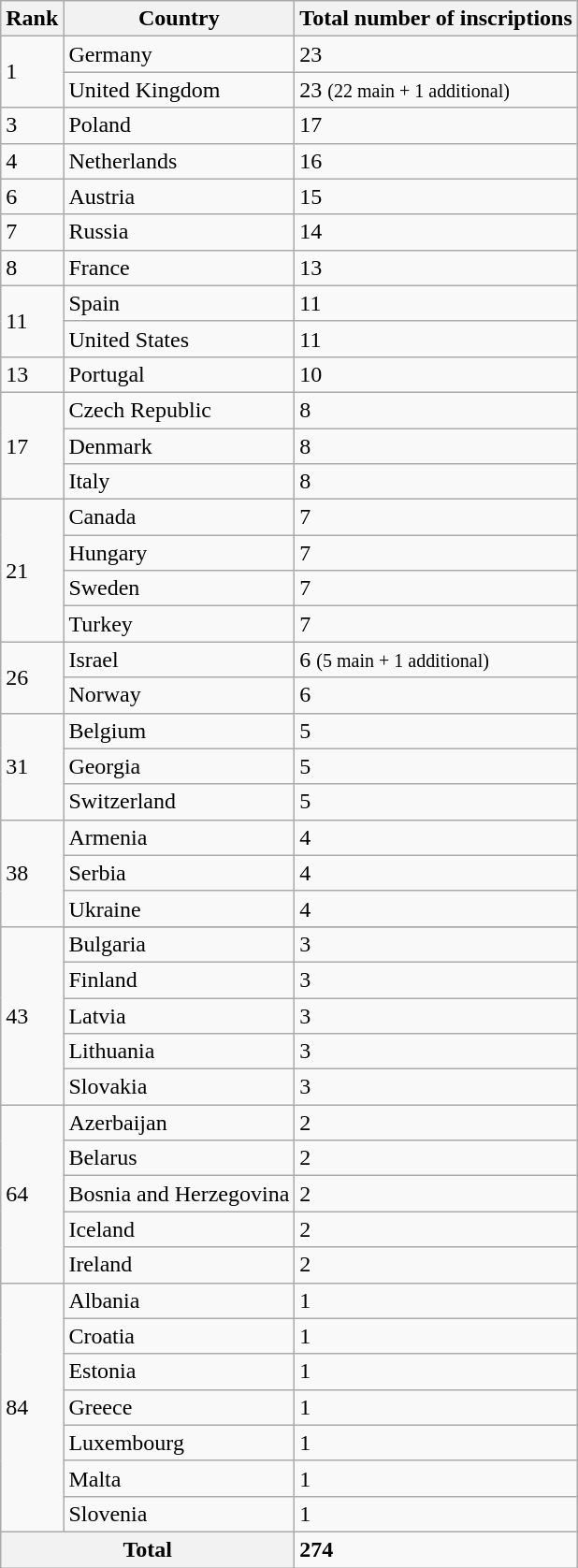<table class="wikitable">
<tr>
<th>Rank</th>
<th>Country</th>
<th>Total number of inscriptions</th>
</tr>
<tr>
<td rowspan="2">1</td>
<td>Germany</td>
<td>23</td>
</tr>
<tr>
<td>United Kingdom</td>
<td>23 <small>(22 main + 1 additional)</small></td>
</tr>
<tr>
<td>3</td>
<td>Poland</td>
<td>17</td>
</tr>
<tr>
<td>4</td>
<td>Netherlands</td>
<td>16</td>
</tr>
<tr>
<td>6</td>
<td>Austria</td>
<td>15</td>
</tr>
<tr>
<td>7</td>
<td>Russia</td>
<td>14</td>
</tr>
<tr>
<td>8</td>
<td>France</td>
<td>13</td>
</tr>
<tr>
<td rowspan="2">11</td>
<td>Spain</td>
<td>11</td>
</tr>
<tr>
<td>United States</td>
<td>11</td>
</tr>
<tr>
<td>13</td>
<td>Portugal</td>
<td>10</td>
</tr>
<tr>
<td rowspan="3">17</td>
<td>Czech Republic</td>
<td>8</td>
</tr>
<tr>
<td>Denmark</td>
<td>8</td>
</tr>
<tr>
<td>Italy</td>
<td>8</td>
</tr>
<tr>
<td rowspan="4">21</td>
<td>Canada</td>
<td>7</td>
</tr>
<tr>
<td>Hungary</td>
<td>7</td>
</tr>
<tr>
<td>Sweden</td>
<td>7</td>
</tr>
<tr>
<td>Turkey</td>
<td>7</td>
</tr>
<tr>
<td rowspan="2">26</td>
<td>Israel</td>
<td>6 <small>(5 main + 1 additional)</small></td>
</tr>
<tr>
<td>Norway</td>
<td>6</td>
</tr>
<tr>
<td rowspan="3">31</td>
<td>Belgium</td>
<td>5</td>
</tr>
<tr>
<td>Georgia</td>
<td>5</td>
</tr>
<tr>
<td>Switzerland</td>
<td>5</td>
</tr>
<tr>
<td rowspan="3">38</td>
<td>Armenia</td>
<td>4</td>
</tr>
<tr>
<td>Serbia</td>
<td>4</td>
</tr>
<tr>
<td>Ukraine</td>
<td>4</td>
</tr>
<tr>
<td rowspan="6">43</td>
</tr>
<tr>
<td>Bulgaria</td>
<td>3</td>
</tr>
<tr>
<td>Finland</td>
<td>3</td>
</tr>
<tr>
<td>Latvia</td>
<td>3</td>
</tr>
<tr>
<td>Lithuania</td>
<td>3</td>
</tr>
<tr>
<td>Slovakia</td>
<td>3</td>
</tr>
<tr>
<td rowspan="5">64</td>
<td>Azerbaijan</td>
<td>2</td>
</tr>
<tr>
<td>Belarus</td>
<td>2</td>
</tr>
<tr>
<td>Bosnia and Herzegovina</td>
<td>2</td>
</tr>
<tr>
<td>Iceland</td>
<td>2</td>
</tr>
<tr>
<td>Ireland</td>
<td>2</td>
</tr>
<tr>
<td rowspan="7">84</td>
<td>Albania</td>
<td>1</td>
</tr>
<tr>
<td>Croatia</td>
<td>1</td>
</tr>
<tr>
<td>Estonia</td>
<td>1</td>
</tr>
<tr>
<td>Greece</td>
<td>1</td>
</tr>
<tr>
<td>Luxembourg</td>
<td>1</td>
</tr>
<tr>
<td>Malta</td>
<td>1</td>
</tr>
<tr>
<td>Slovenia</td>
<td>1</td>
</tr>
<tr>
<th colspan="2">Total</th>
<td><strong>274</strong></td>
</tr>
</table>
